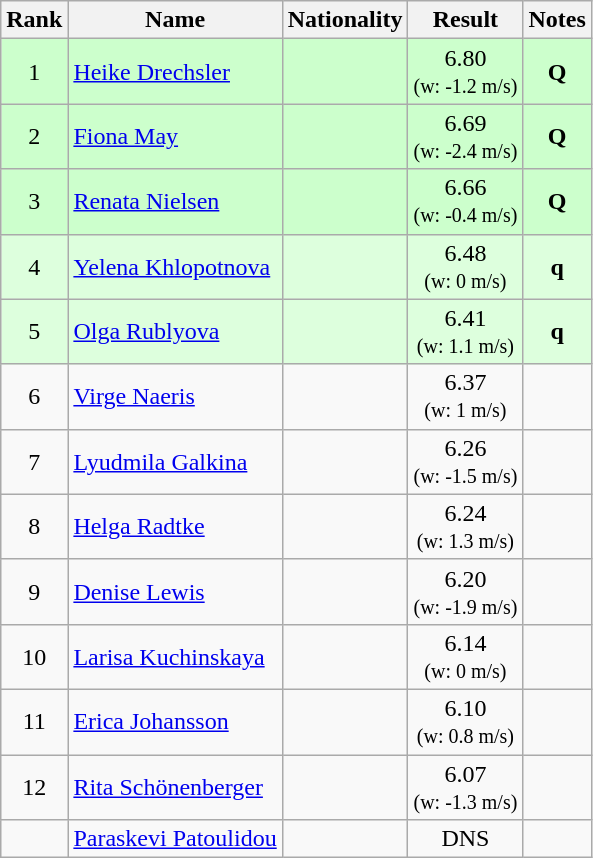<table class="wikitable sortable" style="text-align:center">
<tr>
<th>Rank</th>
<th>Name</th>
<th>Nationality</th>
<th>Result</th>
<th>Notes</th>
</tr>
<tr bgcolor=ccffcc>
<td>1</td>
<td align=left><a href='#'>Heike Drechsler</a></td>
<td align=left></td>
<td>6.80<br><small>(w: -1.2 m/s)</small></td>
<td><strong>Q</strong></td>
</tr>
<tr bgcolor=ccffcc>
<td>2</td>
<td align=left><a href='#'>Fiona May</a></td>
<td align=left></td>
<td>6.69<br><small>(w: -2.4 m/s)</small></td>
<td><strong>Q</strong></td>
</tr>
<tr bgcolor=ccffcc>
<td>3</td>
<td align=left><a href='#'>Renata Nielsen</a></td>
<td align=left></td>
<td>6.66<br><small>(w: -0.4 m/s)</small></td>
<td><strong>Q</strong></td>
</tr>
<tr bgcolor=ddffdd>
<td>4</td>
<td align=left><a href='#'>Yelena Khlopotnova</a></td>
<td align=left></td>
<td>6.48<br><small>(w: 0 m/s)</small></td>
<td><strong>q</strong></td>
</tr>
<tr bgcolor=ddffdd>
<td>5</td>
<td align=left><a href='#'>Olga Rublyova</a></td>
<td align=left></td>
<td>6.41<br><small>(w: 1.1 m/s)</small></td>
<td><strong>q</strong></td>
</tr>
<tr>
<td>6</td>
<td align=left><a href='#'>Virge Naeris</a></td>
<td align=left></td>
<td>6.37<br><small>(w: 1 m/s)</small></td>
<td></td>
</tr>
<tr>
<td>7</td>
<td align=left><a href='#'>Lyudmila Galkina</a></td>
<td align=left></td>
<td>6.26<br><small>(w: -1.5 m/s)</small></td>
<td></td>
</tr>
<tr>
<td>8</td>
<td align=left><a href='#'>Helga Radtke</a></td>
<td align=left></td>
<td>6.24<br><small>(w: 1.3 m/s)</small></td>
<td></td>
</tr>
<tr>
<td>9</td>
<td align=left><a href='#'>Denise Lewis</a></td>
<td align=left></td>
<td>6.20<br><small>(w: -1.9 m/s)</small></td>
<td></td>
</tr>
<tr>
<td>10</td>
<td align=left><a href='#'>Larisa Kuchinskaya</a></td>
<td align=left></td>
<td>6.14<br><small>(w: 0 m/s)</small></td>
<td></td>
</tr>
<tr>
<td>11</td>
<td align=left><a href='#'>Erica Johansson</a></td>
<td align=left></td>
<td>6.10<br><small>(w: 0.8 m/s)</small></td>
<td></td>
</tr>
<tr>
<td>12</td>
<td align=left><a href='#'>Rita Schönenberger</a></td>
<td align=left></td>
<td>6.07<br><small>(w: -1.3 m/s)</small></td>
<td></td>
</tr>
<tr>
<td></td>
<td align=left><a href='#'>Paraskevi Patoulidou</a></td>
<td align=left></td>
<td>DNS</td>
<td></td>
</tr>
</table>
